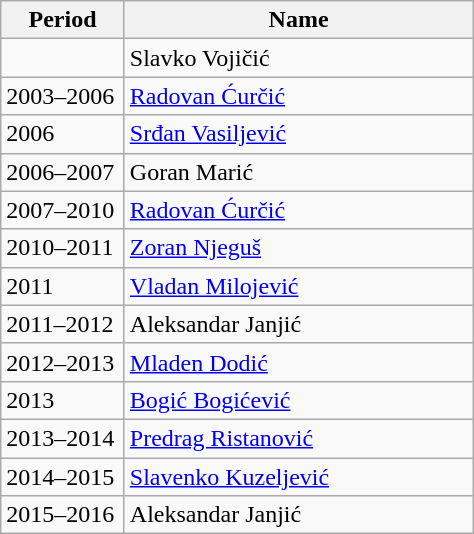<table class="wikitable">
<tr>
<th width="75">Period</th>
<th width="225">Name</th>
</tr>
<tr>
<td></td>
<td> Slavko Vojičić</td>
</tr>
<tr>
<td>2003–2006</td>
<td> <a href='#'>Radovan Ćurčić</a></td>
</tr>
<tr>
<td>2006</td>
<td> <a href='#'>Srđan Vasiljević</a></td>
</tr>
<tr>
<td>2006–2007</td>
<td> Goran Marić</td>
</tr>
<tr>
<td>2007–2010</td>
<td> <a href='#'>Radovan Ćurčić</a></td>
</tr>
<tr>
<td>2010–2011</td>
<td> <a href='#'>Zoran Njeguš</a></td>
</tr>
<tr>
<td>2011</td>
<td> <a href='#'>Vladan Milojević</a></td>
</tr>
<tr>
<td>2011–2012</td>
<td> Aleksandar Janjić</td>
</tr>
<tr>
<td>2012–2013</td>
<td> <a href='#'>Mladen Dodić</a></td>
</tr>
<tr>
<td>2013</td>
<td> <a href='#'>Bogić Bogićević</a></td>
</tr>
<tr>
<td>2013–2014</td>
<td> <a href='#'>Predrag Ristanović</a></td>
</tr>
<tr>
<td>2014–2015</td>
<td> <a href='#'>Slavenko Kuzeljević</a></td>
</tr>
<tr>
<td>2015–2016</td>
<td> Aleksandar Janjić</td>
</tr>
</table>
